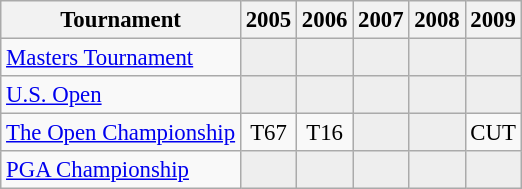<table class="wikitable" style="font-size:95%;text-align:center;">
<tr>
<th>Tournament</th>
<th>2005</th>
<th>2006</th>
<th>2007</th>
<th>2008</th>
<th>2009</th>
</tr>
<tr>
<td align=left><a href='#'>Masters Tournament</a></td>
<td style="background:#eeeeee;"></td>
<td style="background:#eeeeee;"></td>
<td style="background:#eeeeee;"></td>
<td style="background:#eeeeee;"></td>
<td style="background:#eeeeee;"></td>
</tr>
<tr>
<td align=left><a href='#'>U.S. Open</a></td>
<td style="background:#eeeeee;"></td>
<td style="background:#eeeeee;"></td>
<td style="background:#eeeeee;"></td>
<td style="background:#eeeeee;"></td>
<td style="background:#eeeeee;"></td>
</tr>
<tr>
<td align=left><a href='#'>The Open Championship</a></td>
<td>T67</td>
<td>T16</td>
<td style="background:#eeeeee;"></td>
<td style="background:#eeeeee;"></td>
<td>CUT</td>
</tr>
<tr>
<td align=left><a href='#'>PGA Championship</a></td>
<td style="background:#eeeeee;"></td>
<td style="background:#eeeeee;"></td>
<td style="background:#eeeeee;"></td>
<td style="background:#eeeeee;"></td>
<td style="background:#eeeeee;"></td>
</tr>
</table>
